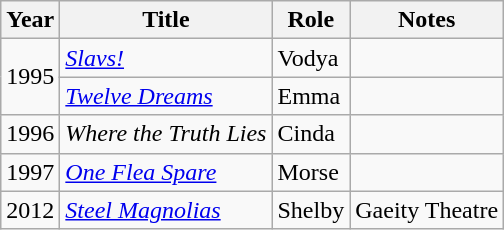<table class="wikitable sortable">
<tr>
<th>Year</th>
<th>Title</th>
<th>Role</th>
<th class="unsortable">Notes</th>
</tr>
<tr>
<td rowspan=2>1995</td>
<td><em><a href='#'>Slavs!</a></em></td>
<td>Vodya</td>
<td></td>
</tr>
<tr>
<td><em><a href='#'>Twelve Dreams</a></em></td>
<td>Emma</td>
<td></td>
</tr>
<tr>
<td>1996</td>
<td><em>Where the Truth Lies</em></td>
<td>Cinda</td>
<td></td>
</tr>
<tr>
<td>1997</td>
<td><em><a href='#'>One Flea Spare</a></em></td>
<td>Morse</td>
<td></td>
</tr>
<tr>
<td>2012</td>
<td><em><a href='#'>Steel Magnolias</a></em></td>
<td>Shelby</td>
<td>Gaeity Theatre</td>
</tr>
</table>
